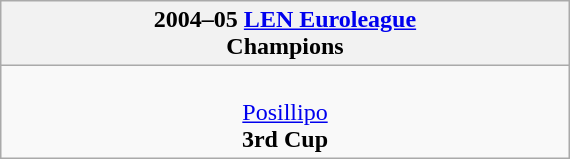<table class="wikitable" style="margin: 0 auto; width: 30%;">
<tr>
<th>2004–05 <a href='#'>LEN Euroleague</a><br>Champions</th>
</tr>
<tr>
<td align=center><br><a href='#'>Posillipo</a><br><strong>3rd Cup</strong></td>
</tr>
</table>
